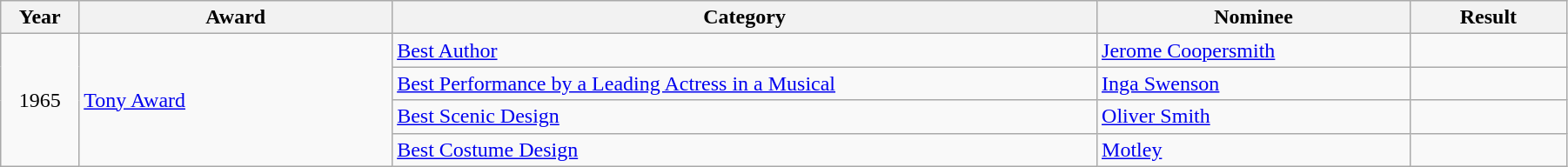<table class="wikitable" width="95%">
<tr>
<th width="5%">Year</th>
<th width="20%">Award</th>
<th width="45%">Category</th>
<th width="20%">Nominee</th>
<th width="10%">Result</th>
</tr>
<tr>
<td rowspan="4" align="center">1965</td>
<td rowspan="4"><a href='#'>Tony Award</a></td>
<td><a href='#'>Best Author</a></td>
<td><a href='#'>Jerome Coopersmith</a></td>
<td></td>
</tr>
<tr>
<td><a href='#'>Best Performance by a Leading Actress in a Musical</a></td>
<td><a href='#'>Inga Swenson</a></td>
<td></td>
</tr>
<tr>
<td><a href='#'>Best Scenic Design</a></td>
<td><a href='#'>Oliver Smith</a></td>
<td></td>
</tr>
<tr>
<td><a href='#'>Best Costume Design</a></td>
<td><a href='#'>Motley</a></td>
<td></td>
</tr>
</table>
